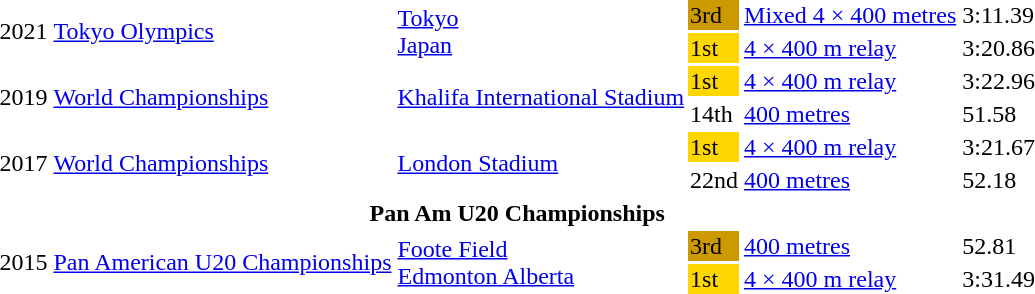<table>
<tr>
<td Rowspan=2>2021</td>
<td Rowspan=2><a href='#'>Tokyo Olympics</a></td>
<td Rowspan=2><a href='#'>Tokyo</a><br><a href='#'>Japan</a></td>
<td bgcolor=cc9900>3rd</td>
<td><a href='#'>Mixed 4 × 400 metres</a></td>
<td>3:11.39</td>
</tr>
<tr>
<td bgcolor=gold>1st</td>
<td><a href='#'>4 × 400 m relay</a></td>
<td>3:20.86</td>
</tr>
<tr>
<td Rowspan=2>2019</td>
<td Rowspan=2><a href='#'>World Championships</a></td>
<td Rowspan=2><a href='#'>Khalifa International Stadium</a></td>
<td bgcolor=gold>1st</td>
<td><a href='#'>4 × 400 m relay</a></td>
<td>3:22.96</td>
</tr>
<tr>
<td>14th</td>
<td><a href='#'>400 metres</a></td>
<td>51.58</td>
</tr>
<tr>
<td Rowspan=2>2017</td>
<td Rowspan=2><a href='#'>World Championships</a></td>
<td Rowspan=2><a href='#'>London Stadium</a></td>
<td bgcolor=gold>1st</td>
<td><a href='#'>4 × 400 m relay</a></td>
<td>3:21.67</td>
</tr>
<tr>
<td>22nd</td>
<td><a href='#'>400 metres</a></td>
<td>52.18</td>
</tr>
<tr>
<th colspan="6">Pan Am U20 Championships</th>
</tr>
<tr>
<td Rowspan=2>2015</td>
<td Rowspan=2><a href='#'>Pan American U20 Championships</a></td>
<td Rowspan=2><a href='#'>Foote Field</a><br><a href='#'>Edmonton Alberta</a></td>
<td bgcolor=cc9900>3rd</td>
<td><a href='#'>400 metres</a></td>
<td>52.81</td>
</tr>
<tr>
<td bgcolor=gold>1st</td>
<td><a href='#'>4 × 400 m relay</a></td>
<td>3:31.49</td>
</tr>
</table>
